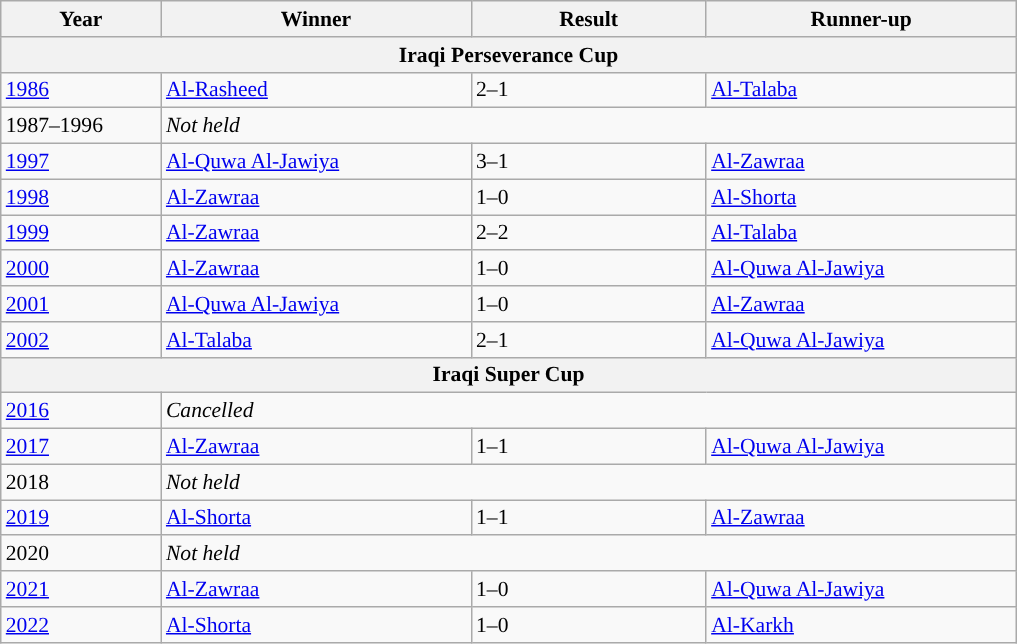<table class="wikitable" style="font-size:90%" style="text-align: center;">
<tr>
<th width=100>Year</th>
<th width=200>Winner</th>
<th width=150>Result</th>
<th width=200>Runner-up</th>
</tr>
<tr>
<th colspan="4" alligan='center"'>Iraqi Perseverance Cup</th>
</tr>
<tr>
<td><a href='#'>1986</a></td>
<td><a href='#'>Al-Rasheed</a></td>
<td>2–1</td>
<td><a href='#'>Al-Talaba</a></td>
</tr>
<tr>
<td>1987–1996</td>
<td colspan=3><em>Not held</em></td>
</tr>
<tr>
<td><a href='#'>1997</a></td>
<td><a href='#'>Al-Quwa Al-Jawiya</a></td>
<td>3–1</td>
<td><a href='#'>Al-Zawraa</a></td>
</tr>
<tr>
<td><a href='#'>1998</a></td>
<td><a href='#'>Al-Zawraa</a></td>
<td>1–0</td>
<td><a href='#'>Al-Shorta</a></td>
</tr>
<tr>
<td><a href='#'>1999</a></td>
<td><a href='#'>Al-Zawraa</a></td>
<td>2–2 <br></td>
<td><a href='#'>Al-Talaba</a></td>
</tr>
<tr>
<td><a href='#'>2000</a></td>
<td><a href='#'>Al-Zawraa</a></td>
<td>1–0</td>
<td><a href='#'>Al-Quwa Al-Jawiya</a></td>
</tr>
<tr>
<td><a href='#'>2001</a></td>
<td><a href='#'>Al-Quwa Al-Jawiya</a></td>
<td>1–0</td>
<td><a href='#'>Al-Zawraa</a></td>
</tr>
<tr>
<td><a href='#'>2002</a></td>
<td><a href='#'>Al-Talaba</a></td>
<td>2–1 </td>
<td><a href='#'>Al-Quwa Al-Jawiya</a></td>
</tr>
<tr>
<th colspan="4" alligan='center"'>Iraqi Super Cup</th>
</tr>
<tr>
<td><a href='#'>2016</a></td>
<td colspan=3><em>Cancelled</em></td>
</tr>
<tr>
<td><a href='#'>2017</a></td>
<td><a href='#'>Al-Zawraa</a></td>
<td>1–1<br></td>
<td><a href='#'>Al-Quwa Al-Jawiya</a></td>
</tr>
<tr>
<td>2018</td>
<td colspan=3><em>Not held</em></td>
</tr>
<tr>
<td><a href='#'>2019</a></td>
<td><a href='#'>Al-Shorta</a></td>
<td>1–1<br></td>
<td><a href='#'>Al-Zawraa</a></td>
</tr>
<tr>
<td>2020</td>
<td colspan=3><em>Not held</em></td>
</tr>
<tr>
<td><a href='#'>2021</a></td>
<td><a href='#'>Al-Zawraa</a></td>
<td>1–0</td>
<td><a href='#'>Al-Quwa Al-Jawiya</a></td>
</tr>
<tr>
<td><a href='#'>2022</a></td>
<td><a href='#'>Al-Shorta</a></td>
<td>1–0</td>
<td><a href='#'>Al-Karkh</a></td>
</tr>
</table>
